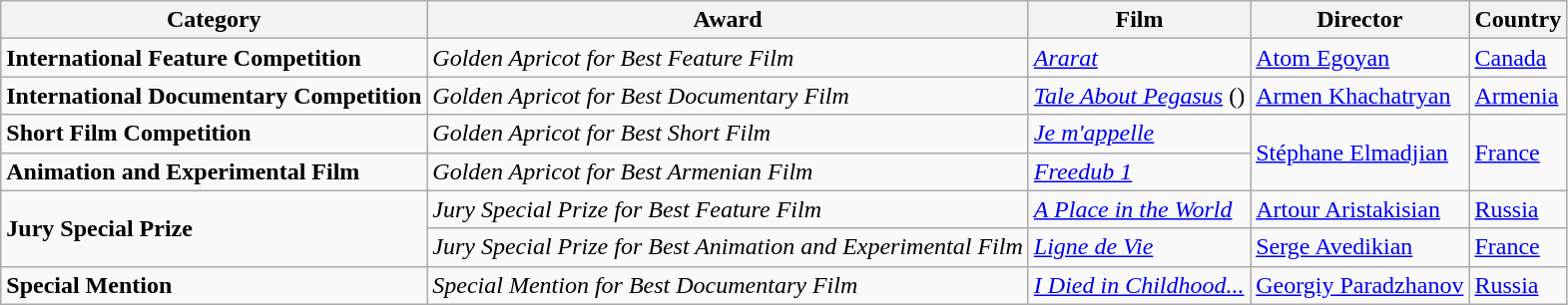<table class="wikitable sortable">
<tr>
<th>Category</th>
<th>Award</th>
<th>Film</th>
<th>Director</th>
<th>Country</th>
</tr>
<tr>
<td><strong>International Feature Competition</strong></td>
<td><em>Golden Apricot for Best Feature Film</em></td>
<td><em><a href='#'>Ararat</a></em></td>
<td><a href='#'>Atom Egoyan</a></td>
<td> <a href='#'>Canada</a></td>
</tr>
<tr>
<td><strong>International Documentary Competition</strong></td>
<td><em>Golden Apricot for Best Documentary Film</em></td>
<td><em><a href='#'>Tale About Pegasus</a></em> ()</td>
<td><a href='#'>Armen Khachatryan</a></td>
<td> <a href='#'>Armenia</a></td>
</tr>
<tr>
<td><strong>Short Film Competition</strong></td>
<td><em>Golden Apricot for Best Short Film</em></td>
<td><em><a href='#'>Je m'appelle</a></em></td>
<td rowspan="2"><a href='#'>Stéphane Elmadjian</a></td>
<td rowspan="2"> <a href='#'>France</a></td>
</tr>
<tr>
<td><strong>Animation and Experimental Film</strong></td>
<td><em>Golden Apricot for Best Armenian Film</em></td>
<td><em><a href='#'>Freedub 1</a></em></td>
</tr>
<tr>
<td rowspan="2"><strong>Jury Special Prize</strong></td>
<td><em>Jury Special Prize for Best Feature Film</em></td>
<td><em><a href='#'>A Place in the World</a></em></td>
<td><a href='#'>Artour Aristakisian</a></td>
<td> <a href='#'>Russia</a></td>
</tr>
<tr>
<td><em>Jury Special Prize for Best Animation and Experimental Film</em></td>
<td><em><a href='#'>Ligne de Vie</a></em></td>
<td><a href='#'>Serge Avedikian</a></td>
<td> <a href='#'>France</a></td>
</tr>
<tr>
<td><strong>Special Mention</strong></td>
<td><em>Special Mention for Best Documentary Film</em></td>
<td><em><a href='#'>I Died in Childhood...</a></em></td>
<td><a href='#'>Georgiy Paradzhanov</a></td>
<td> <a href='#'>Russia</a></td>
</tr>
</table>
